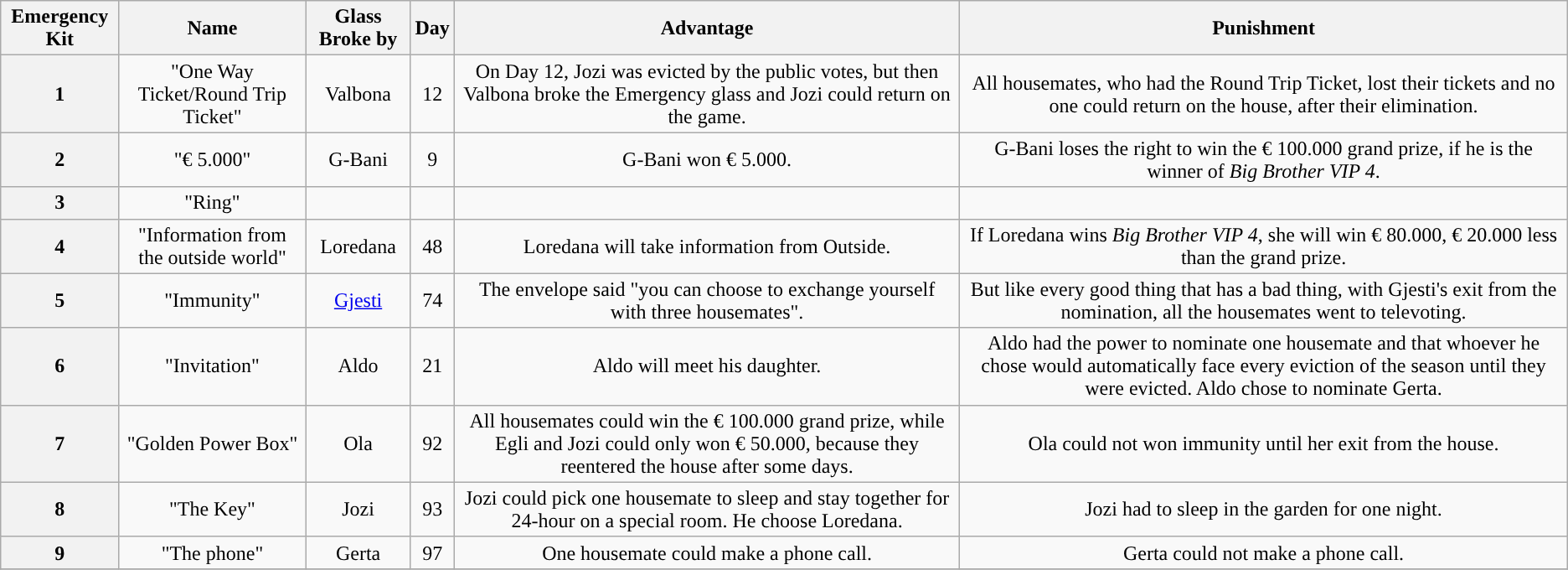<table class="wikitable" style="text-align:center">
<tr>
<th scope="col">Emergency Kit</th>
<th scope="col">Name</th>
<th scope="col">Glass Broke by</th>
<th scope="col">Day</th>
<th scope="col">Advantage</th>
<th scope="col">Punishment</th>
</tr>
<tr>
<th scope="row">1</th>
<td>"One Way Ticket/Round Trip Ticket"</td>
<td>Valbona</td>
<td>12</td>
<td>On Day 12, Jozi was evicted by the public votes, but then Valbona broke the Emergency glass and Jozi could return on the game.</td>
<td>All housemates, who had the Round Trip Ticket, lost their tickets and no one could return on the house, after their elimination.</td>
</tr>
<tr>
<th scope="row">2</th>
<td>"€ 5.000"</td>
<td>G-Bani</td>
<td>9</td>
<td>G-Bani won € 5.000.</td>
<td>G-Bani loses the right to win the € 100.000 grand prize, if he is the winner of <em>Big Brother VIP 4</em>.</td>
</tr>
<tr>
<th scope="row">3</th>
<td>"Ring"</td>
<td></td>
<td></td>
<td></td>
<td></td>
</tr>
<tr>
<th scope="row">4</th>
<td>"Information from the outside world"</td>
<td>Loredana</td>
<td>48</td>
<td>Loredana will take information from Outside.</td>
<td>If Loredana wins <em>Big Brother VIP 4</em>, she will win € 80.000, € 20.000 less than the grand prize.</td>
</tr>
<tr>
<th scope="row">5</th>
<td>"Immunity"</td>
<td><a href='#'>Gjesti</a></td>
<td>74</td>
<td>The envelope said "you can choose to exchange yourself with three housemates".</td>
<td>But like every good thing that has a bad thing, with Gjesti's exit from the nomination, all the housemates went to televoting.</td>
</tr>
<tr>
<th scope="row">6</th>
<td>"Invitation"</td>
<td>Aldo</td>
<td>21</td>
<td>Aldo will meet his daughter.</td>
<td>Aldo had the power to nominate one housemate and that whoever he chose would automatically face every eviction of the season until they were evicted. Aldo chose to nominate Gerta.</td>
</tr>
<tr>
<th scope="row">7</th>
<td>"Golden Power Box"</td>
<td>Ola</td>
<td>92</td>
<td>All housemates could win the € 100.000 grand prize, while Egli and Jozi could only won € 50.000, because they reentered the house after some days.</td>
<td>Ola could not won immunity until her exit from the house.</td>
</tr>
<tr>
<th scope="row">8</th>
<td>"The Key"</td>
<td>Jozi</td>
<td>93</td>
<td>Jozi could pick one housemate to sleep and stay together for 24-hour on a special room. He choose Loredana.</td>
<td>Jozi had to sleep in the garden for one night.</td>
</tr>
<tr>
<th scope="row">9</th>
<td>"The phone"</td>
<td>Gerta</td>
<td>97</td>
<td>One housemate could make a phone call.</td>
<td>Gerta could not make a phone call.</td>
</tr>
<tr>
</tr>
</table>
